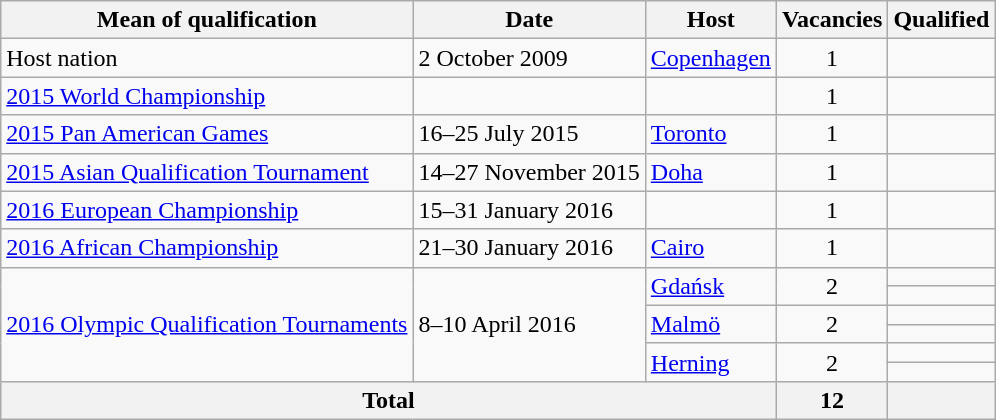<table class="wikitable">
<tr>
<th>Mean of qualification</th>
<th>Date</th>
<th>Host</th>
<th>Vacancies</th>
<th>Qualified</th>
</tr>
<tr>
<td>Host nation</td>
<td>2 October 2009</td>
<td> <a href='#'>Copenhagen</a></td>
<td style="text-align:center;">1</td>
<td></td>
</tr>
<tr>
<td><a href='#'>2015 World Championship</a></td>
<td></td>
<td></td>
<td style="text-align:center;">1</td>
<td></td>
</tr>
<tr>
<td><a href='#'>2015 Pan American Games</a></td>
<td>16–25 July 2015</td>
<td> <a href='#'>Toronto</a></td>
<td style="text-align:center;">1</td>
<td></td>
</tr>
<tr>
<td><a href='#'>2015 Asian Qualification Tournament</a></td>
<td>14–27 November 2015</td>
<td> <a href='#'>Doha</a></td>
<td style="text-align:center;">1</td>
<td></td>
</tr>
<tr>
<td><a href='#'>2016 European Championship</a></td>
<td>15–31 January 2016</td>
<td></td>
<td style="text-align:center;">1</td>
<td></td>
</tr>
<tr>
<td><a href='#'>2016 African Championship</a></td>
<td>21–30 January 2016</td>
<td> <a href='#'>Cairo</a></td>
<td style="text-align:center;">1</td>
<td></td>
</tr>
<tr>
<td rowspan="6"><a href='#'>2016 Olympic Qualification Tournaments</a></td>
<td rowspan="6">8–10 April 2016</td>
<td rowspan="2"> <a href='#'>Gdańsk</a></td>
<td rowspan="2" style="text-align:center;">2</td>
<td></td>
</tr>
<tr>
<td></td>
</tr>
<tr>
<td rowspan="2"> <a href='#'>Malmö</a></td>
<td rowspan="2" style="text-align:center;">2</td>
<td></td>
</tr>
<tr>
<td></td>
</tr>
<tr>
<td rowspan="2"> <a href='#'>Herning</a></td>
<td rowspan="2" style="text-align:center;">2</td>
<td></td>
</tr>
<tr>
<td></td>
</tr>
<tr>
<th colspan="3">Total</th>
<th>12</th>
<th></th>
</tr>
</table>
